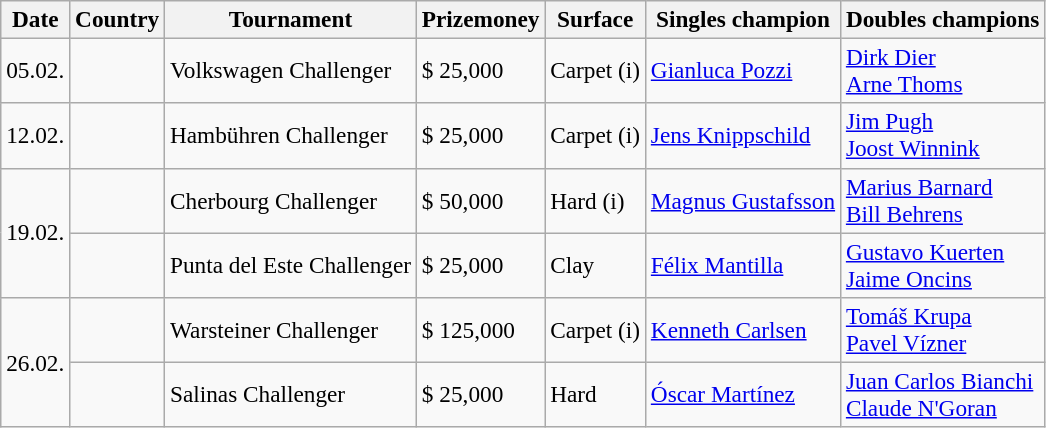<table class="sortable wikitable" style=font-size:97%>
<tr>
<th>Date</th>
<th>Country</th>
<th>Tournament</th>
<th>Prizemoney</th>
<th>Surface</th>
<th>Singles champion</th>
<th>Doubles champions</th>
</tr>
<tr>
<td>05.02.</td>
<td></td>
<td>Volkswagen Challenger</td>
<td>$ 25,000</td>
<td>Carpet (i)</td>
<td> <a href='#'>Gianluca Pozzi</a></td>
<td> <a href='#'>Dirk Dier</a> <br>  <a href='#'>Arne Thoms</a></td>
</tr>
<tr>
<td>12.02.</td>
<td></td>
<td>Hambühren Challenger</td>
<td>$ 25,000</td>
<td>Carpet (i)</td>
<td> <a href='#'>Jens Knippschild</a></td>
<td> <a href='#'>Jim Pugh</a><br> <a href='#'>Joost Winnink</a></td>
</tr>
<tr>
<td rowspan="2">19.02.</td>
<td></td>
<td>Cherbourg Challenger</td>
<td>$ 50,000</td>
<td>Hard (i)</td>
<td> <a href='#'>Magnus Gustafsson</a></td>
<td> <a href='#'>Marius Barnard</a> <br>  <a href='#'>Bill Behrens</a></td>
</tr>
<tr>
<td></td>
<td>Punta del Este Challenger</td>
<td>$ 25,000</td>
<td>Clay</td>
<td> <a href='#'>Félix Mantilla</a></td>
<td> <a href='#'>Gustavo Kuerten</a><br> <a href='#'>Jaime Oncins</a></td>
</tr>
<tr>
<td rowspan="2">26.02.</td>
<td></td>
<td>Warsteiner Challenger</td>
<td>$ 125,000</td>
<td>Carpet (i)</td>
<td> <a href='#'>Kenneth Carlsen</a></td>
<td> <a href='#'>Tomáš Krupa</a><br> <a href='#'>Pavel Vízner</a></td>
</tr>
<tr>
<td></td>
<td>Salinas Challenger</td>
<td>$ 25,000</td>
<td>Hard</td>
<td> <a href='#'>Óscar Martínez</a></td>
<td> <a href='#'>Juan Carlos Bianchi</a> <br>  <a href='#'>Claude N'Goran</a></td>
</tr>
</table>
